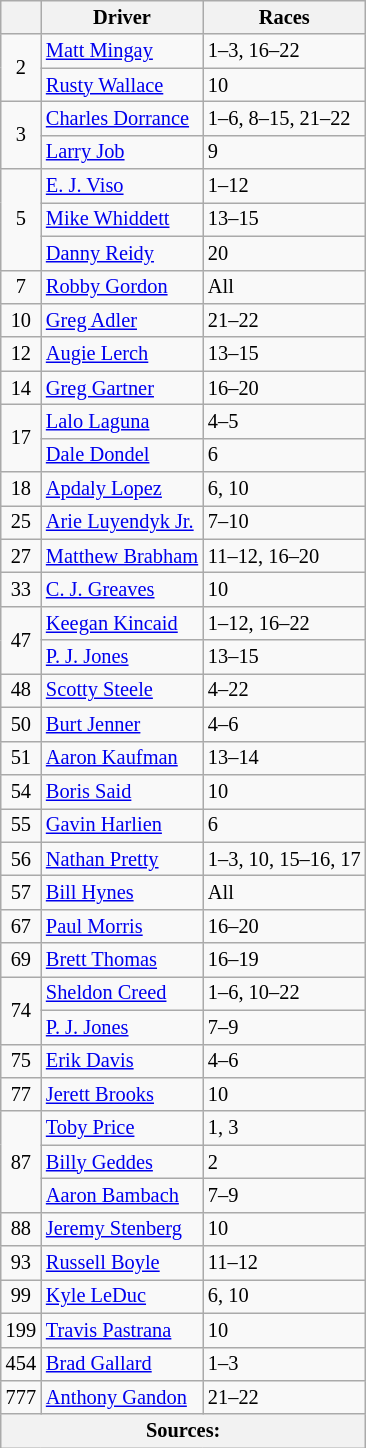<table class="wikitable" style="font-size: 85%">
<tr>
<th></th>
<th>Driver</th>
<th>Races</th>
</tr>
<tr>
<td align=center rowspan=2>2</td>
<td> <a href='#'>Matt Mingay</a></td>
<td>1–3, 16–22</td>
</tr>
<tr>
<td> <a href='#'>Rusty Wallace</a></td>
<td>10</td>
</tr>
<tr>
<td align=center rowspan=2>3</td>
<td> <a href='#'>Charles Dorrance</a></td>
<td>1–6, 8–15, 21–22</td>
</tr>
<tr>
<td> <a href='#'>Larry Job</a></td>
<td>9</td>
</tr>
<tr>
<td align=center rowspan=3>5</td>
<td> <a href='#'>E. J. Viso</a></td>
<td>1–12</td>
</tr>
<tr>
<td> <a href='#'>Mike Whiddett</a></td>
<td>13–15</td>
</tr>
<tr>
<td> <a href='#'>Danny Reidy</a></td>
<td>20</td>
</tr>
<tr>
<td align=center>7</td>
<td> <a href='#'>Robby Gordon</a></td>
<td>All</td>
</tr>
<tr>
<td align=center>10</td>
<td> <a href='#'>Greg Adler</a></td>
<td>21–22</td>
</tr>
<tr>
<td align=center>12</td>
<td> <a href='#'>Augie Lerch</a></td>
<td>13–15</td>
</tr>
<tr>
<td align=center>14</td>
<td> <a href='#'>Greg Gartner</a></td>
<td>16–20</td>
</tr>
<tr>
<td align=center rowspan=2>17</td>
<td> <a href='#'>Lalo Laguna</a></td>
<td>4–5</td>
</tr>
<tr>
<td> <a href='#'>Dale Dondel</a></td>
<td>6</td>
</tr>
<tr>
<td align=center>18</td>
<td> <a href='#'>Apdaly Lopez</a></td>
<td>6, 10</td>
</tr>
<tr>
<td align=center>25</td>
<td> <a href='#'>Arie Luyendyk Jr.</a></td>
<td>7–10</td>
</tr>
<tr>
<td align=center>27</td>
<td> <a href='#'>Matthew Brabham</a></td>
<td>11–12, 16–20</td>
</tr>
<tr>
<td align=center>33</td>
<td> <a href='#'>C. J. Greaves</a></td>
<td>10</td>
</tr>
<tr>
<td align=center rowspan=2>47</td>
<td> <a href='#'>Keegan Kincaid</a></td>
<td>1–12, 16–22</td>
</tr>
<tr>
<td> <a href='#'>P. J. Jones</a></td>
<td>13–15</td>
</tr>
<tr>
<td align=center>48</td>
<td> <a href='#'>Scotty Steele</a></td>
<td>4–22</td>
</tr>
<tr>
<td align=center>50</td>
<td> <a href='#'>Burt Jenner</a></td>
<td>4–6</td>
</tr>
<tr>
<td align=center>51</td>
<td> <a href='#'>Aaron Kaufman</a></td>
<td>13–14</td>
</tr>
<tr>
<td align=center>54</td>
<td> <a href='#'>Boris Said</a></td>
<td>10</td>
</tr>
<tr>
<td align=center>55</td>
<td> <a href='#'>Gavin Harlien</a></td>
<td>6</td>
</tr>
<tr>
<td align=center>56</td>
<td> <a href='#'>Nathan Pretty</a></td>
<td>1–3, 10, 15–16, 17</td>
</tr>
<tr>
<td align=center>57</td>
<td> <a href='#'>Bill Hynes</a></td>
<td>All</td>
</tr>
<tr>
<td align=center>67</td>
<td> <a href='#'>Paul Morris</a></td>
<td>16–20</td>
</tr>
<tr>
<td align=center>69</td>
<td> <a href='#'>Brett Thomas</a></td>
<td>16–19</td>
</tr>
<tr>
<td align=center rowspan=2>74</td>
<td> <a href='#'>Sheldon Creed</a></td>
<td>1–6, 10–22</td>
</tr>
<tr>
<td> <a href='#'>P. J. Jones</a></td>
<td>7–9</td>
</tr>
<tr>
<td align=center>75</td>
<td> <a href='#'>Erik Davis</a></td>
<td>4–6</td>
</tr>
<tr>
<td align=center>77</td>
<td> <a href='#'>Jerett Brooks</a></td>
<td>10</td>
</tr>
<tr>
<td align=center rowspan=3>87</td>
<td> <a href='#'>Toby Price</a></td>
<td>1, 3</td>
</tr>
<tr>
<td> <a href='#'>Billy Geddes</a></td>
<td>2</td>
</tr>
<tr>
<td> <a href='#'>Aaron Bambach</a></td>
<td>7–9</td>
</tr>
<tr>
<td align=center>88</td>
<td> <a href='#'>Jeremy Stenberg</a></td>
<td>10</td>
</tr>
<tr>
<td align=center>93</td>
<td> <a href='#'>Russell Boyle</a></td>
<td>11–12</td>
</tr>
<tr>
<td align=center>99</td>
<td> <a href='#'>Kyle LeDuc</a></td>
<td>6, 10</td>
</tr>
<tr>
<td align=center>199</td>
<td> <a href='#'>Travis Pastrana</a></td>
<td>10</td>
</tr>
<tr>
<td align=center>454</td>
<td> <a href='#'>Brad Gallard</a></td>
<td>1–3</td>
</tr>
<tr>
<td align=center>777</td>
<td> <a href='#'>Anthony Gandon</a></td>
<td>21–22</td>
</tr>
<tr>
<th colspan=3>Sources:</th>
</tr>
</table>
